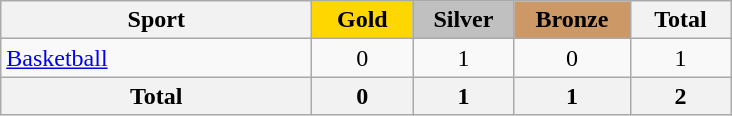<table class="wikitable sortable" style="text-align:center;">
<tr>
<th width=200>Sport</th>
<td bgcolor=gold width=60><strong>Gold</strong></td>
<td bgcolor=silver width=60><strong>Silver</strong></td>
<td bgcolor=#cc9966 width=70><strong>Bronze</strong></td>
<th width=60>Total</th>
</tr>
<tr>
<td align=left> <a href='#'>Basketball</a></td>
<td>0</td>
<td>1</td>
<td>0</td>
<td>1</td>
</tr>
<tr>
<th>Total</th>
<th>0</th>
<th>1</th>
<th>1</th>
<th>2</th>
</tr>
</table>
